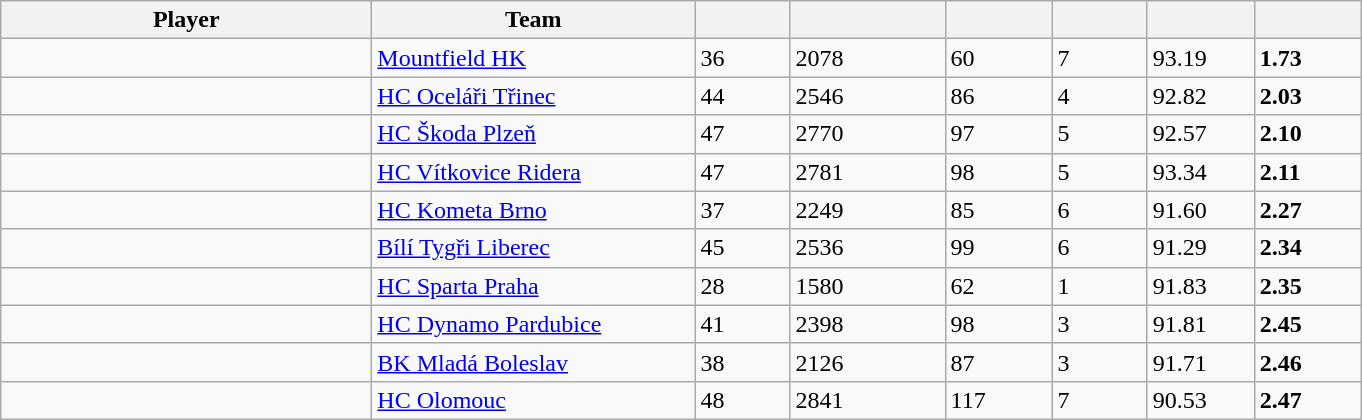<table class="wikitable sortable">
<tr>
<th style="width: 15em;">Player</th>
<th style="width: 13em;">Team</th>
<th style="width: 3.5em;"></th>
<th style="width: 6em;"></th>
<th style="width: 4em;"></th>
<th style="width: 3.5em;"></th>
<th style="width: 4em;"></th>
<th style="width: 4em;"></th>
</tr>
<tr>
<td> </td>
<td><a href='#'>Mountfield HK</a></td>
<td>36</td>
<td>2078</td>
<td>60</td>
<td>7</td>
<td>93.19</td>
<td><strong>1.73</strong></td>
</tr>
<tr>
<td> </td>
<td><a href='#'>HC Oceláři Třinec</a></td>
<td>44</td>
<td>2546</td>
<td>86</td>
<td>4</td>
<td>92.82</td>
<td><strong>2.03</strong></td>
</tr>
<tr>
<td> </td>
<td><a href='#'>HC Škoda Plzeň</a></td>
<td>47</td>
<td>2770</td>
<td>97</td>
<td>5</td>
<td>92.57</td>
<td><strong>2.10</strong></td>
</tr>
<tr>
<td> </td>
<td><a href='#'>HC Vítkovice Ridera</a></td>
<td>47</td>
<td>2781</td>
<td>98</td>
<td>5</td>
<td>93.34</td>
<td><strong>2.11</strong></td>
</tr>
<tr>
<td> </td>
<td><a href='#'>HC Kometa Brno</a></td>
<td>37</td>
<td>2249</td>
<td>85</td>
<td>6</td>
<td>91.60</td>
<td><strong>2.27</strong></td>
</tr>
<tr>
<td> </td>
<td><a href='#'>Bílí Tygři Liberec</a></td>
<td>45</td>
<td>2536</td>
<td>99</td>
<td>6</td>
<td>91.29</td>
<td><strong>2.34</strong></td>
</tr>
<tr>
<td> </td>
<td><a href='#'>HC Sparta Praha</a></td>
<td>28</td>
<td>1580</td>
<td>62</td>
<td>1</td>
<td>91.83</td>
<td><strong>2.35</strong></td>
</tr>
<tr>
<td> </td>
<td><a href='#'>HC Dynamo Pardubice</a></td>
<td>41</td>
<td>2398</td>
<td>98</td>
<td>3</td>
<td>91.81</td>
<td><strong>2.45</strong></td>
</tr>
<tr>
<td> </td>
<td><a href='#'>BK Mladá Boleslav</a></td>
<td>38</td>
<td>2126</td>
<td>87</td>
<td>3</td>
<td>91.71</td>
<td><strong>2.46</strong></td>
</tr>
<tr>
<td> </td>
<td><a href='#'>HC Olomouc</a></td>
<td>48</td>
<td>2841</td>
<td>117</td>
<td>7</td>
<td>90.53</td>
<td><strong>2.47</strong></td>
</tr>
</table>
